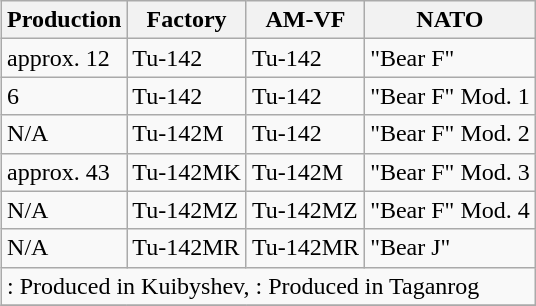<table class="wikitable" align="right">
<tr>
<th>Production</th>
<th>Factory</th>
<th>AM-VF</th>
<th>NATO</th>
</tr>
<tr>
<td>approx. 12 </td>
<td>Tu-142</td>
<td>Tu-142</td>
<td>"Bear F"</td>
</tr>
<tr>
<td>6 </td>
<td>Tu-142</td>
<td>Tu-142</td>
<td>"Bear F" Mod. 1</td>
</tr>
<tr>
<td>N/A </td>
<td>Tu-142M</td>
<td>Tu-142</td>
<td>"Bear F" Mod. 2</td>
</tr>
<tr>
<td>approx. 43 </td>
<td>Tu-142MK</td>
<td>Tu-142M</td>
<td>"Bear F" Mod. 3</td>
</tr>
<tr>
<td>N/A </td>
<td>Tu-142MZ</td>
<td>Tu-142MZ</td>
<td>"Bear F" Mod. 4</td>
</tr>
<tr>
<td>N/A </td>
<td>Tu-142MR</td>
<td>Tu-142MR</td>
<td>"Bear J"</td>
</tr>
<tr>
<td colspan="4">: Produced in Kuibyshev, : Produced in Taganrog</td>
</tr>
<tr>
</tr>
</table>
